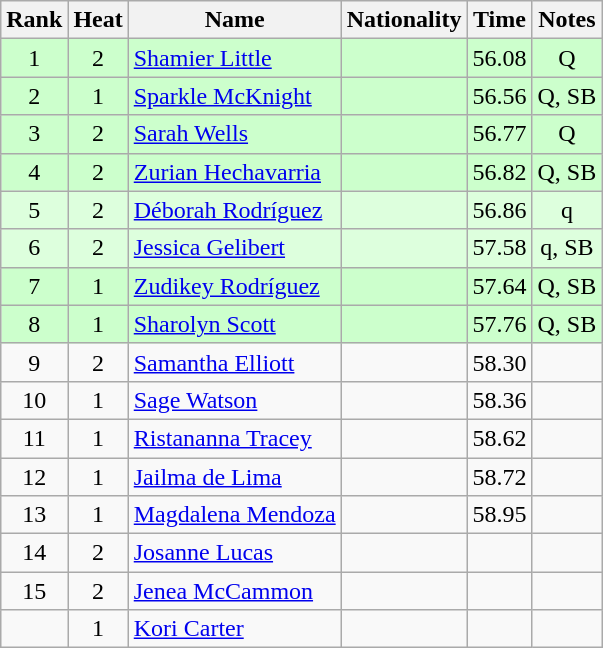<table class="wikitable sortable" style="text-align:center">
<tr>
<th>Rank</th>
<th>Heat</th>
<th>Name</th>
<th>Nationality</th>
<th>Time</th>
<th>Notes</th>
</tr>
<tr bgcolor=ccffcc>
<td>1</td>
<td>2</td>
<td align=left><a href='#'>Shamier Little</a></td>
<td align=left></td>
<td>56.08</td>
<td>Q</td>
</tr>
<tr bgcolor=ccffcc>
<td>2</td>
<td>1</td>
<td align=left><a href='#'>Sparkle McKnight</a></td>
<td align=left></td>
<td>56.56</td>
<td>Q, SB</td>
</tr>
<tr bgcolor=ccffcc>
<td>3</td>
<td>2</td>
<td align=left><a href='#'>Sarah Wells</a></td>
<td align=left></td>
<td>56.77</td>
<td>Q</td>
</tr>
<tr bgcolor=ccffcc>
<td>4</td>
<td>2</td>
<td align=left><a href='#'>Zurian Hechavarria</a></td>
<td align=left></td>
<td>56.82</td>
<td>Q, SB</td>
</tr>
<tr bgcolor=ddffdd>
<td>5</td>
<td>2</td>
<td align=left><a href='#'>Déborah Rodríguez</a></td>
<td align=left></td>
<td>56.86</td>
<td>q</td>
</tr>
<tr bgcolor=ddffdd>
<td>6</td>
<td>2</td>
<td align=left><a href='#'>Jessica Gelibert</a></td>
<td align=left></td>
<td>57.58</td>
<td>q, SB</td>
</tr>
<tr bgcolor=ccffcc>
<td>7</td>
<td>1</td>
<td align=left><a href='#'>Zudikey Rodríguez</a></td>
<td align=left></td>
<td>57.64</td>
<td>Q, SB</td>
</tr>
<tr bgcolor=ccffcc>
<td>8</td>
<td>1</td>
<td align=left><a href='#'>Sharolyn Scott</a></td>
<td align=left></td>
<td>57.76</td>
<td>Q, SB</td>
</tr>
<tr>
<td>9</td>
<td>2</td>
<td align=left><a href='#'>Samantha Elliott</a></td>
<td align=left></td>
<td>58.30</td>
<td></td>
</tr>
<tr>
<td>10</td>
<td>1</td>
<td align=left><a href='#'>Sage Watson</a></td>
<td align=left></td>
<td>58.36</td>
<td></td>
</tr>
<tr>
<td>11</td>
<td>1</td>
<td align=left><a href='#'>Ristananna Tracey</a></td>
<td align=left></td>
<td>58.62</td>
<td></td>
</tr>
<tr>
<td>12</td>
<td>1</td>
<td align=left><a href='#'>Jailma de Lima</a></td>
<td align=left></td>
<td>58.72</td>
<td></td>
</tr>
<tr>
<td>13</td>
<td>1</td>
<td align=left><a href='#'>Magdalena Mendoza</a></td>
<td align=left></td>
<td>58.95</td>
<td></td>
</tr>
<tr>
<td>14</td>
<td>2</td>
<td align=left><a href='#'>Josanne Lucas</a></td>
<td align=left></td>
<td></td>
<td></td>
</tr>
<tr>
<td>15</td>
<td>2</td>
<td align=left><a href='#'>Jenea McCammon</a></td>
<td align=left></td>
<td></td>
<td></td>
</tr>
<tr>
<td></td>
<td>1</td>
<td align=left><a href='#'>Kori Carter</a></td>
<td align=left></td>
<td></td>
<td></td>
</tr>
</table>
